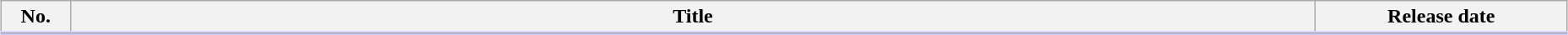<table class="wikitable" style="width:98%; margin:auto; background:#FFF;">
<tr style="border-bottom: 3px solid #CCF">
<th style="width:3em;">No.</th>
<th>Title</th>
<th style="width:12em;">Release date</th>
</tr>
<tr>
</tr>
</table>
